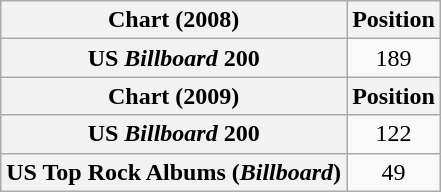<table class="wikitable plainrowheaders">
<tr>
<th>Chart (2008)</th>
<th>Position</th>
</tr>
<tr>
<th scope="row">US <em>Billboard</em> 200</th>
<td align="center">189</td>
</tr>
<tr>
<th>Chart (2009)</th>
<th>Position</th>
</tr>
<tr>
<th scope="row">US <em>Billboard</em> 200</th>
<td align="center">122</td>
</tr>
<tr>
<th scope="row">US Top Rock Albums (<em>Billboard</em>)</th>
<td align="center">49</td>
</tr>
</table>
